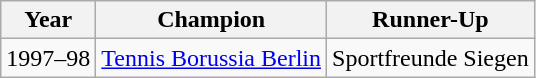<table class=wikitable>
<tr>
<th>Year</th>
<th style="text-align:center">Champion</th>
<th style="text-align:center">Runner-Up</th>
</tr>
<tr align="center">
<td>1997–98</td>
<td><a href='#'>Tennis Borussia Berlin</a></td>
<td>Sportfreunde Siegen</td>
</tr>
</table>
